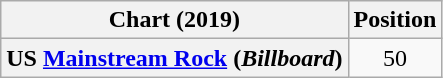<table class="wikitable plainrowheaders" style="text-align:center">
<tr>
<th scope="col">Chart (2019)</th>
<th scope="col">Position</th>
</tr>
<tr>
<th scope="row">US <a href='#'>Mainstream Rock</a> (<em>Billboard</em>)</th>
<td>50</td>
</tr>
</table>
